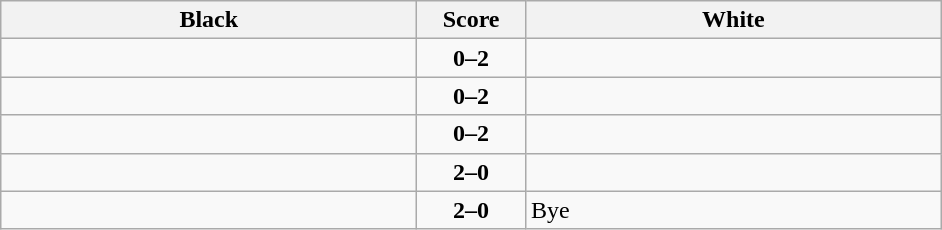<table class="wikitable" style="text-align: center;">
<tr>
<th align="right" width="270">Black</th>
<th width="65">Score</th>
<th align="left" width="270">White</th>
</tr>
<tr>
<td align=left></td>
<td align=center><strong>0–2</strong></td>
<td align=left><strong></strong></td>
</tr>
<tr>
<td align=left></td>
<td align=center><strong>0–2</strong></td>
<td align=left><strong></strong></td>
</tr>
<tr>
<td align=left></td>
<td align=center><strong>0–2</strong></td>
<td align=left><strong></strong></td>
</tr>
<tr>
<td align=left><strong></strong></td>
<td align=center><strong>2–0</strong></td>
<td align=left></td>
</tr>
<tr>
<td align=left><strong></strong></td>
<td align=center><strong>2–0</strong></td>
<td align=left>Bye</td>
</tr>
</table>
